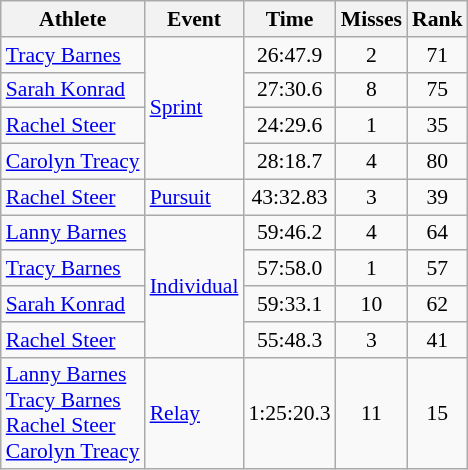<table class=wikitable style=font-size:90%;text-align:center>
<tr>
<th>Athlete</th>
<th>Event</th>
<th>Time</th>
<th>Misses</th>
<th>Rank</th>
</tr>
<tr>
<td align=left><a href='#'>Tracy Barnes</a></td>
<td align=left rowspan=4><a href='#'>Sprint</a></td>
<td>26:47.9</td>
<td>2</td>
<td>71</td>
</tr>
<tr>
<td align=left><a href='#'>Sarah Konrad</a></td>
<td>27:30.6</td>
<td>8</td>
<td>75</td>
</tr>
<tr>
<td align=left><a href='#'>Rachel Steer</a></td>
<td>24:29.6</td>
<td>1</td>
<td>35</td>
</tr>
<tr>
<td align=left><a href='#'>Carolyn Treacy</a></td>
<td>28:18.7</td>
<td>4</td>
<td>80</td>
</tr>
<tr>
<td align=left><a href='#'>Rachel Steer</a></td>
<td align=left><a href='#'>Pursuit</a></td>
<td>43:32.83</td>
<td>3</td>
<td>39</td>
</tr>
<tr>
<td align=left><a href='#'>Lanny Barnes</a></td>
<td align=left rowspan=4><a href='#'>Individual</a></td>
<td>59:46.2</td>
<td>4</td>
<td>64</td>
</tr>
<tr>
<td align=left><a href='#'>Tracy Barnes</a></td>
<td>57:58.0</td>
<td>1</td>
<td>57</td>
</tr>
<tr>
<td align=left><a href='#'>Sarah Konrad</a></td>
<td>59:33.1</td>
<td>10</td>
<td>62</td>
</tr>
<tr>
<td align=left><a href='#'>Rachel Steer</a></td>
<td>55:48.3</td>
<td>3</td>
<td>41</td>
</tr>
<tr>
<td align=left><a href='#'>Lanny Barnes</a><br><a href='#'>Tracy Barnes</a><br><a href='#'>Rachel Steer</a><br><a href='#'>Carolyn Treacy</a></td>
<td align=left><a href='#'>Relay</a></td>
<td>1:25:20.3</td>
<td>11</td>
<td>15</td>
</tr>
</table>
